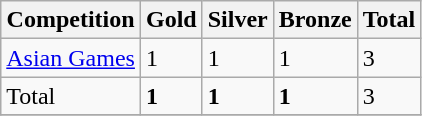<table class="wikitable sortable">
<tr>
<th>Competition</th>
<th>Gold</th>
<th>Silver</th>
<th>Bronze</th>
<th>Total</th>
</tr>
<tr>
<td><a href='#'>Asian Games</a></td>
<td>1</td>
<td>1</td>
<td>1</td>
<td>3</td>
</tr>
<tr>
<td>Total</td>
<td><strong>1</strong></td>
<td><strong>1</strong></td>
<td><strong>1</strong></td>
<td>3</td>
</tr>
<tr>
</tr>
</table>
